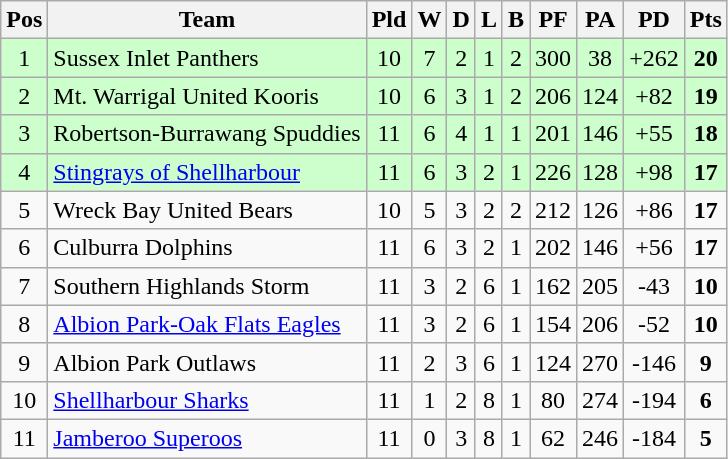<table class="wikitable">
<tr>
<th>Pos</th>
<th>Team</th>
<th>Pld</th>
<th>W</th>
<th>D</th>
<th>L</th>
<th>B</th>
<th>PF</th>
<th>PA</th>
<th>PD</th>
<th>Pts</th>
</tr>
<tr bgcolor="#CCFFCC">
<td style="text-align:center;">1</td>
<td> Sussex Inlet Panthers</td>
<td style="text-align:center;">10</td>
<td style="text-align:center;">7</td>
<td style="text-align:center;">2</td>
<td style="text-align:center;">1</td>
<td style="text-align:center;">2</td>
<td style="text-align:center;">300</td>
<td style="text-align:center;">38</td>
<td style="text-align:center;">+262</td>
<td style="text-align:center;"><strong>20</strong></td>
</tr>
<tr bgcolor="#CCFFCC">
<td style="text-align:center;">2</td>
<td> Mt. Warrigal United Kooris</td>
<td style="text-align:center;">10</td>
<td style="text-align:center;">6</td>
<td style="text-align:center;">3</td>
<td style="text-align:center;">1</td>
<td style="text-align:center;">2</td>
<td style="text-align:center;">206</td>
<td style="text-align:center;">124</td>
<td style="text-align:center;">+82</td>
<td style="text-align:center;"><strong>19</strong></td>
</tr>
<tr bgcolor="#CCFFCC">
<td style="text-align:center;">3</td>
<td> Robertson-Burrawang Spuddies</td>
<td style="text-align:center;">11</td>
<td style="text-align:center;">6</td>
<td style="text-align:center;">4</td>
<td style="text-align:center;">1</td>
<td style="text-align:center;">1</td>
<td style="text-align:center;">201</td>
<td style="text-align:center;">146</td>
<td style="text-align:center;">+55</td>
<td style="text-align:center;"><strong>18</strong></td>
</tr>
<tr bgcolor="#CCFFCC">
<td style="text-align:center;">4</td>
<td> <a href='#'>Stingrays of Shellharbour</a></td>
<td style="text-align:center;">11</td>
<td style="text-align:center;">6</td>
<td style="text-align:center;">3</td>
<td style="text-align:center;">2</td>
<td style="text-align:center;">1</td>
<td style="text-align:center;">226</td>
<td style="text-align:center;">128</td>
<td style="text-align:center;">+98</td>
<td style="text-align:center;"><strong>17</strong></td>
</tr>
<tr>
<td style="text-align:center;">5</td>
<td> Wreck Bay United Bears</td>
<td style="text-align:center;">10</td>
<td style="text-align:center;">5</td>
<td style="text-align:center;">3</td>
<td style="text-align:center;">2</td>
<td style="text-align:center;">2</td>
<td style="text-align:center;">212</td>
<td style="text-align:center;">126</td>
<td style="text-align:center;">+86</td>
<td style="text-align:center;"><strong>17</strong></td>
</tr>
<tr>
<td style="text-align:center;">6</td>
<td> Culburra Dolphins</td>
<td style="text-align:center;">11</td>
<td style="text-align:center;">6</td>
<td style="text-align:center;">3</td>
<td style="text-align:center;">2</td>
<td style="text-align:center;">1</td>
<td style="text-align:center;">202</td>
<td style="text-align:center;">146</td>
<td style="text-align:center;">+56</td>
<td style="text-align:center;"><strong>17</strong></td>
</tr>
<tr>
<td style="text-align:center;">7</td>
<td> Southern Highlands Storm</td>
<td style="text-align:center;">11</td>
<td style="text-align:center;">3</td>
<td style="text-align:center;">2</td>
<td style="text-align:center;">6</td>
<td style="text-align:center;">1</td>
<td style="text-align:center;">162</td>
<td style="text-align:center;">205</td>
<td style="text-align:center;">-43</td>
<td style="text-align:center;"><strong>10</strong></td>
</tr>
<tr>
<td style="text-align:center;">8</td>
<td> <a href='#'>Albion Park-Oak Flats Eagles</a></td>
<td style="text-align:center;">11</td>
<td style="text-align:center;">3</td>
<td style="text-align:center;">2</td>
<td style="text-align:center;">6</td>
<td style="text-align:center;">1</td>
<td style="text-align:center;">154</td>
<td style="text-align:center;">206</td>
<td style="text-align:center;">-52</td>
<td style="text-align:center;"><strong>10</strong></td>
</tr>
<tr>
<td style="text-align:center;">9</td>
<td> Albion Park Outlaws</td>
<td style="text-align:center;">11</td>
<td style="text-align:center;">2</td>
<td style="text-align:center;">3</td>
<td style="text-align:center;">6</td>
<td style="text-align:center;">1</td>
<td style="text-align:center;">124</td>
<td style="text-align:center;">270</td>
<td style="text-align:center;">-146</td>
<td style="text-align:center;"><strong>9</strong></td>
</tr>
<tr>
<td style="text-align:center;">10</td>
<td> <a href='#'>Shellharbour Sharks</a></td>
<td style="text-align:center;">11</td>
<td style="text-align:center;">1</td>
<td style="text-align:center;">2</td>
<td style="text-align:center;">8</td>
<td style="text-align:center;">1</td>
<td style="text-align:center;">80</td>
<td style="text-align:center;">274</td>
<td style="text-align:center;">-194</td>
<td style="text-align:center;"><strong>6</strong></td>
</tr>
<tr>
<td style="text-align:center;">11</td>
<td> <a href='#'>Jamberoo Superoos</a></td>
<td style="text-align:center;">11</td>
<td style="text-align:center;">0</td>
<td style="text-align:center;">3</td>
<td style="text-align:center;">8</td>
<td style="text-align:center;">1</td>
<td style="text-align:center;">62</td>
<td style="text-align:center;">246</td>
<td style="text-align:center;">-184</td>
<td style="text-align:center;"><strong>5</strong></td>
</tr>
</table>
